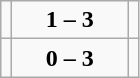<table class="wikitable" style="text-align:center">
<tr>
<td align="left"></td>
<td width="70px"><strong>1 – 3</strong></td>
<td align="left"></td>
</tr>
<tr>
<td align="left"></td>
<td width="70px"><strong>0 – 3</strong></td>
<td align="left"></td>
</tr>
</table>
